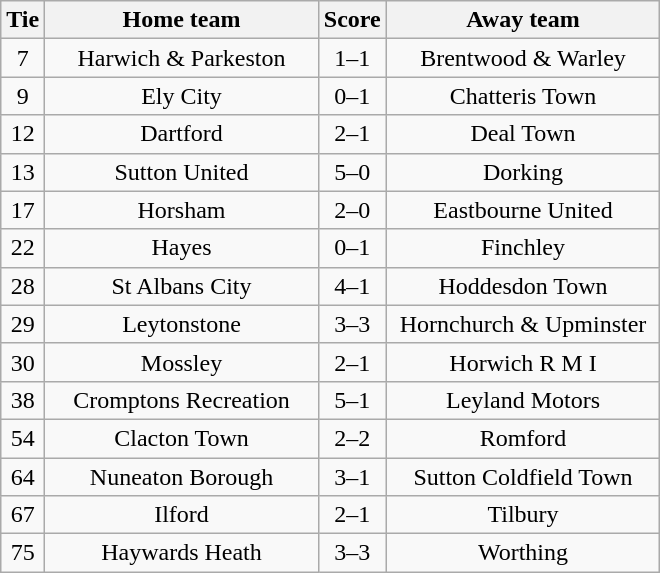<table class="wikitable" style="text-align:center;">
<tr>
<th width=20>Tie</th>
<th width=175>Home team</th>
<th width=20>Score</th>
<th width=175>Away team</th>
</tr>
<tr>
<td>7</td>
<td>Harwich & Parkeston</td>
<td>1–1</td>
<td>Brentwood & Warley</td>
</tr>
<tr>
<td>9</td>
<td>Ely City</td>
<td>0–1</td>
<td>Chatteris Town</td>
</tr>
<tr>
<td>12</td>
<td>Dartford</td>
<td>2–1</td>
<td>Deal Town</td>
</tr>
<tr>
<td>13</td>
<td>Sutton United</td>
<td>5–0</td>
<td>Dorking</td>
</tr>
<tr>
<td>17</td>
<td>Horsham</td>
<td>2–0</td>
<td>Eastbourne United</td>
</tr>
<tr>
<td>22</td>
<td>Hayes</td>
<td>0–1</td>
<td>Finchley</td>
</tr>
<tr>
<td>28</td>
<td>St Albans City</td>
<td>4–1</td>
<td>Hoddesdon Town</td>
</tr>
<tr>
<td>29</td>
<td>Leytonstone</td>
<td>3–3</td>
<td>Hornchurch & Upminster</td>
</tr>
<tr>
<td>30</td>
<td>Mossley</td>
<td>2–1</td>
<td>Horwich R M I</td>
</tr>
<tr>
<td>38</td>
<td>Cromptons Recreation</td>
<td>5–1</td>
<td>Leyland Motors</td>
</tr>
<tr>
<td>54</td>
<td>Clacton Town</td>
<td>2–2</td>
<td>Romford</td>
</tr>
<tr>
<td>64</td>
<td>Nuneaton Borough</td>
<td>3–1</td>
<td>Sutton Coldfield Town</td>
</tr>
<tr>
<td>67</td>
<td>Ilford</td>
<td>2–1</td>
<td>Tilbury</td>
</tr>
<tr>
<td>75</td>
<td>Haywards Heath</td>
<td>3–3</td>
<td>Worthing</td>
</tr>
</table>
